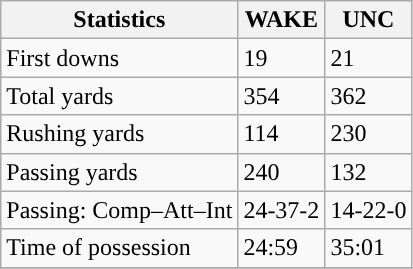<table class="wikitable" style="float: left;">
<tr>
<th>Statistics</th>
<th>WAKE</th>
<th>UNC</th>
</tr>
<tr>
<td>First downs</td>
<td>19</td>
<td>21</td>
</tr>
<tr>
<td>Total yards</td>
<td>354</td>
<td>362</td>
</tr>
<tr>
<td>Rushing yards</td>
<td>114</td>
<td>230</td>
</tr>
<tr>
<td>Passing yards</td>
<td>240</td>
<td>132</td>
</tr>
<tr>
<td>Passing: Comp–Att–Int</td>
<td>24-37-2</td>
<td>14-22-0</td>
</tr>
<tr>
<td>Time of possession</td>
<td>24:59</td>
<td>35:01</td>
</tr>
<tr>
</tr>
</table>
